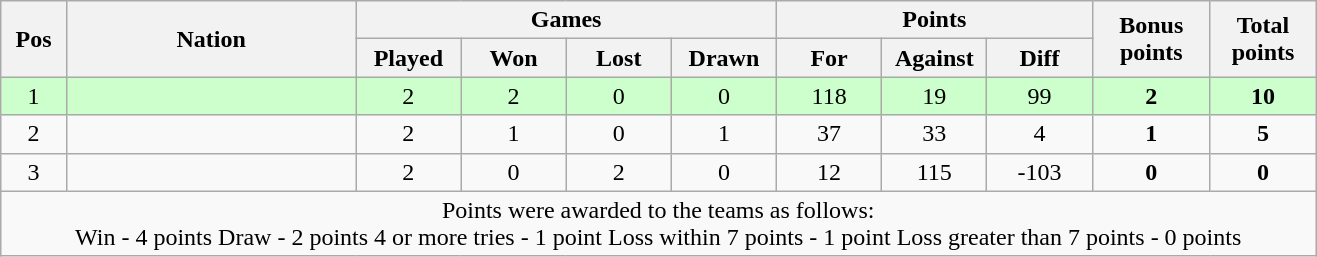<table class="wikitable" style="text-align:center">
<tr>
<th rowspan="2" style="width:5%;">Pos</th>
<th rowspan="2" style="width:22%;">Nation</th>
<th colspan="4" style="width:32%;">Games</th>
<th colspan="3" style="width:32%;">Points</th>
<th rowspan="2" style="width:9%;">Bonus<br>points</th>
<th rowspan="2" style="width:9%;">Total<br>points</th>
</tr>
<tr>
<th style="width:8%;">Played</th>
<th style="width:8%;">Won</th>
<th style="width:8%;">Lost</th>
<th style="width:8%;">Drawn</th>
<th style="width:8%;">For</th>
<th style="width:8%;">Against</th>
<th style="width:8%;">Diff</th>
</tr>
<tr bgcolor="#ccffcc">
<td>1</td>
<td align="left"></td>
<td>2</td>
<td>2</td>
<td>0</td>
<td>0</td>
<td>118</td>
<td>19</td>
<td>99</td>
<td><strong>2</strong></td>
<td><strong>10</strong></td>
</tr>
<tr>
<td>2</td>
<td align="left"></td>
<td>2</td>
<td>1</td>
<td>0</td>
<td>1</td>
<td>37</td>
<td>33</td>
<td>4</td>
<td><strong>1</strong></td>
<td><strong>5</strong></td>
</tr>
<tr>
<td>3</td>
<td align="left"></td>
<td>2</td>
<td>0</td>
<td>2</td>
<td>0</td>
<td>12</td>
<td>115</td>
<td>-103</td>
<td><strong>0</strong></td>
<td><strong>0</strong></td>
</tr>
<tr>
<td colspan="100%" style="text-align:center;">Points were awarded to the teams as follows:<br>Win - 4 points
Draw - 2 points
4 or more tries - 1 point
Loss within 7 points - 1 point
Loss greater than 7 points - 0 points</td>
</tr>
</table>
